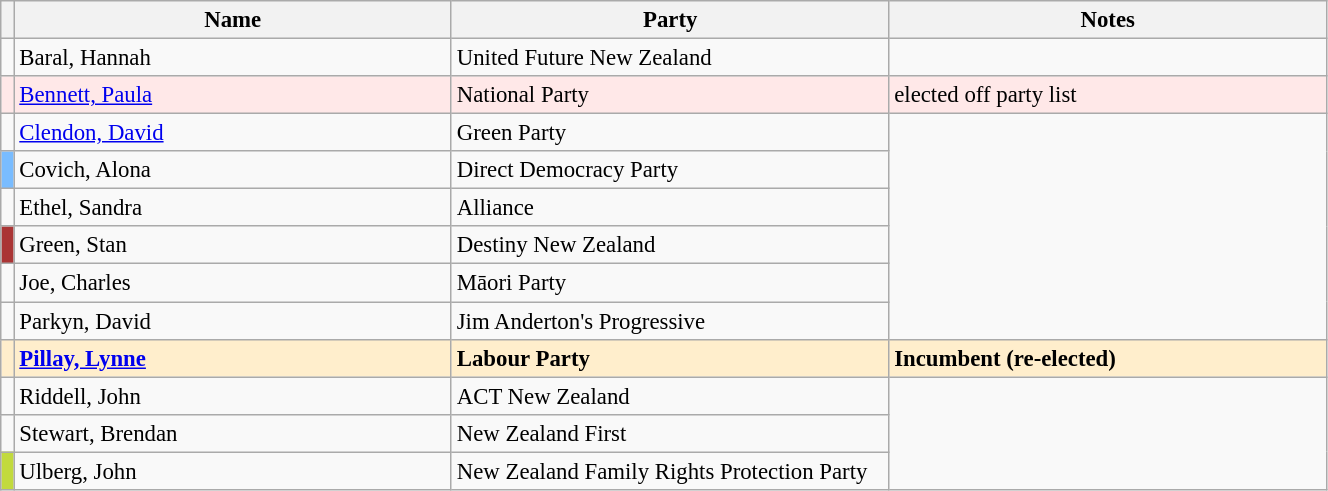<table class="wikitable" width="70%" style="font-size:95%;">
<tr>
<th width=1%></th>
<th width=33%>Name</th>
<th width=33%>Party</th>
<th width=33%>Notes</th>
</tr>
<tr -->
<td bgcolor=></td>
<td>Baral, Hannah</td>
<td>United Future New Zealand</td>
</tr>
<tr ---- bgcolor=#FFE8E8>
<td bgcolor=></td>
<td><a href='#'>Bennett, Paula</a></td>
<td>National Party</td>
<td>elected off party list</td>
</tr>
<tr -->
<td bgcolor=></td>
<td><a href='#'>Clendon, David</a></td>
<td>Green Party</td>
</tr>
<tr -->
<td bgcolor=#79bcff></td>
<td>Covich, Alona</td>
<td>Direct Democracy Party</td>
</tr>
<tr -->
<td bgcolor=></td>
<td>Ethel, Sandra</td>
<td>Alliance</td>
</tr>
<tr -->
<td bgcolor=#aa3535></td>
<td>Green, Stan</td>
<td>Destiny New Zealand</td>
</tr>
<tr -->
<td bgcolor=></td>
<td>Joe, Charles</td>
<td>Māori Party</td>
</tr>
<tr -->
<td bgcolor=></td>
<td>Parkyn, David</td>
<td>Jim Anderton's Progressive</td>
</tr>
<tr ---- bgcolor=#FFEECC>
<td bgcolor=></td>
<td><strong><a href='#'>Pillay, Lynne</a></strong></td>
<td><strong>Labour Party</strong></td>
<td><strong>Incumbent (re-elected)</strong></td>
</tr>
<tr -->
<td bgcolor=></td>
<td>Riddell, John</td>
<td>ACT New Zealand</td>
</tr>
<tr -->
<td bgcolor=></td>
<td>Stewart, Brendan</td>
<td>New Zealand First</td>
</tr>
<tr -->
<td bgcolor=#c2da3d></td>
<td>Ulberg, John</td>
<td>New Zealand Family Rights Protection Party</td>
</tr>
</table>
